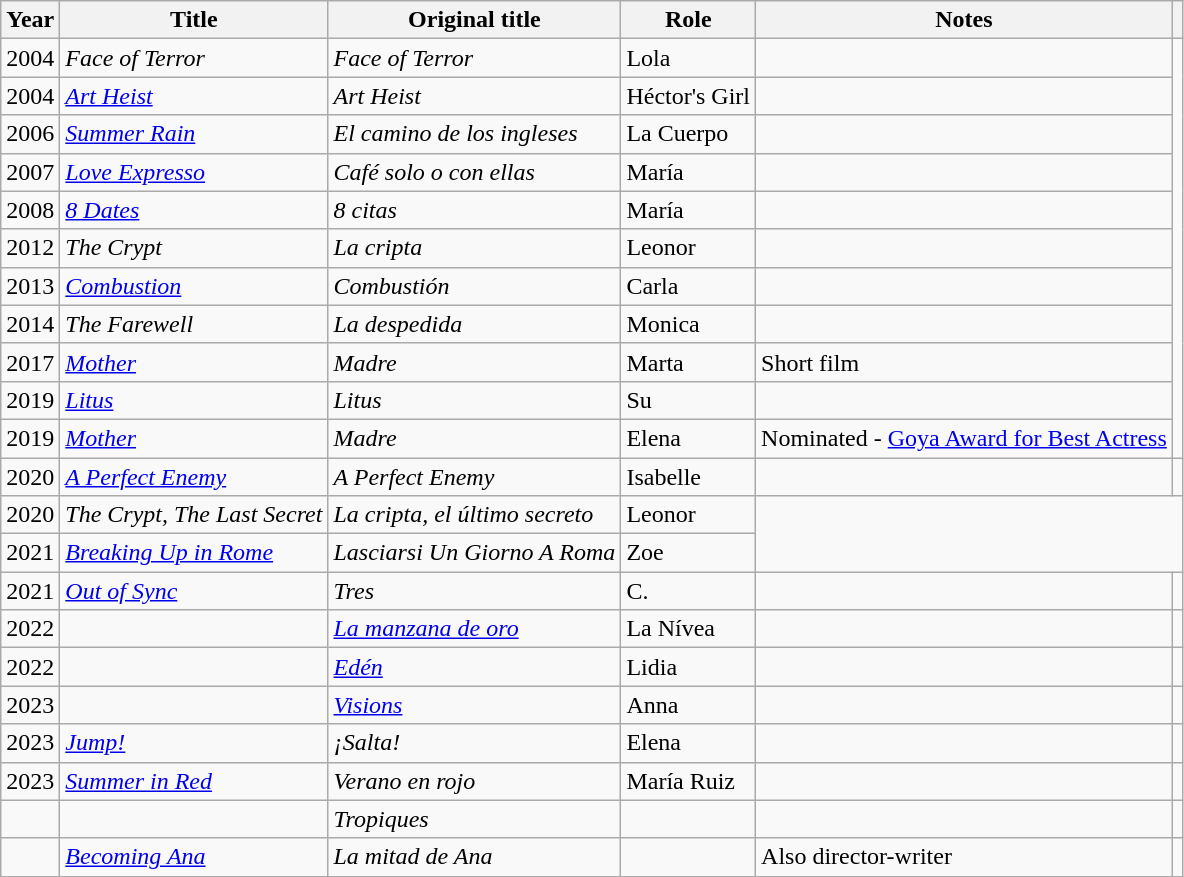<table class="wikitable sortable">
<tr>
<th>Year</th>
<th>Title</th>
<th>Original title</th>
<th>Role</th>
<th class="unsortable">Notes</th>
<th class="unsortable"></th>
</tr>
<tr>
<td align = "center">2004</td>
<td><em>Face of Terror</em></td>
<td><em>Face of Terror</em></td>
<td>Lola</td>
<td></td>
</tr>
<tr>
<td align = "center">2004</td>
<td><em><a href='#'>Art Heist</a></em></td>
<td><em>Art Heist</em></td>
<td>Héctor's Girl</td>
<td></td>
</tr>
<tr>
<td align = "center">2006</td>
<td><em><a href='#'>Summer Rain</a></em></td>
<td><em>El camino de los ingleses</em></td>
<td>La Cuerpo</td>
<td></td>
</tr>
<tr>
<td align = "center">2007</td>
<td><em><a href='#'>Love Expresso</a></em></td>
<td><em>Café solo o con ellas</em></td>
<td>María</td>
<td></td>
</tr>
<tr>
<td align = "center">2008</td>
<td><em><a href='#'>8 Dates</a></em></td>
<td><em>8 citas</em></td>
<td>María</td>
<td></td>
</tr>
<tr>
<td align = "center">2012</td>
<td><em>The Crypt</em></td>
<td><em>La cripta</em></td>
<td>Leonor</td>
<td></td>
</tr>
<tr>
<td align = "center">2013</td>
<td><em><a href='#'>Combustion</a></em></td>
<td><em>Combustión</em></td>
<td>Carla</td>
<td></td>
</tr>
<tr>
<td align = "center">2014</td>
<td><em>The Farewell</em></td>
<td><em>La despedida</em></td>
<td>Monica</td>
<td></td>
</tr>
<tr>
<td align = "center">2017</td>
<td><em><a href='#'>Mother</a></em></td>
<td><em>Madre</em></td>
<td>Marta</td>
<td>Short film</td>
</tr>
<tr>
<td align = "center">2019</td>
<td><em><a href='#'>Litus</a></em></td>
<td><em>Litus</em></td>
<td>Su</td>
<td></td>
</tr>
<tr>
<td align = "center">2019</td>
<td><em><a href='#'>Mother</a></em></td>
<td><em>Madre</em></td>
<td>Elena</td>
<td>Nominated - <a href='#'>Goya Award for Best Actress</a></td>
</tr>
<tr>
<td align = "center">2020</td>
<td><em><a href='#'>A Perfect Enemy</a></em></td>
<td><em>A Perfect Enemy</em></td>
<td>Isabelle</td>
<td></td>
<td align = "center"></td>
</tr>
<tr>
<td align = "center">2020</td>
<td><em>The Crypt, The Last Secret</em></td>
<td><em>La cripta, el último secreto</em></td>
<td>Leonor</td>
</tr>
<tr>
<td align = "center">2021</td>
<td><em><a href='#'>Breaking Up in Rome</a></em></td>
<td><em>Lasciarsi Un Giorno A Roma</em></td>
<td>Zoe</td>
</tr>
<tr>
<td align = "center">2021</td>
<td><em><a href='#'>Out of Sync</a></em></td>
<td><em>Tres</em></td>
<td>C.</td>
<td></td>
<td align = "center"></td>
</tr>
<tr>
<td align = "center">2022</td>
<td></td>
<td><em><a href='#'>La manzana de oro</a></em></td>
<td>La Nívea</td>
<td></td>
<td align = "center"></td>
</tr>
<tr>
<td align = "center">2022</td>
<td></td>
<td><em><a href='#'>Edén</a></em></td>
<td>Lidia</td>
<td></td>
<td align = "center"></td>
</tr>
<tr>
<td align = "center">2023</td>
<td></td>
<td><em><a href='#'>Visions</a></em></td>
<td>Anna</td>
<td></td>
<td align = "center"></td>
</tr>
<tr>
<td align = "center">2023</td>
<td><em><a href='#'>Jump!</a></em></td>
<td><em>¡Salta!</em></td>
<td>Elena</td>
<td></td>
<td align = "center"></td>
</tr>
<tr>
<td align = "center">2023</td>
<td><em><a href='#'>Summer in Red</a></em></td>
<td><em>Verano en rojo</em></td>
<td>María Ruiz</td>
<td></td>
<td align = "center"></td>
</tr>
<tr>
<td align = "center"></td>
<td></td>
<td><em>Tropiques</em></td>
<td></td>
<td></td>
<td align = "center"></td>
</tr>
<tr>
<td></td>
<td><em><a href='#'>Becoming Ana</a></em></td>
<td><em>La mitad de Ana</em></td>
<td></td>
<td>Also director-writer</td>
<td></td>
</tr>
</table>
